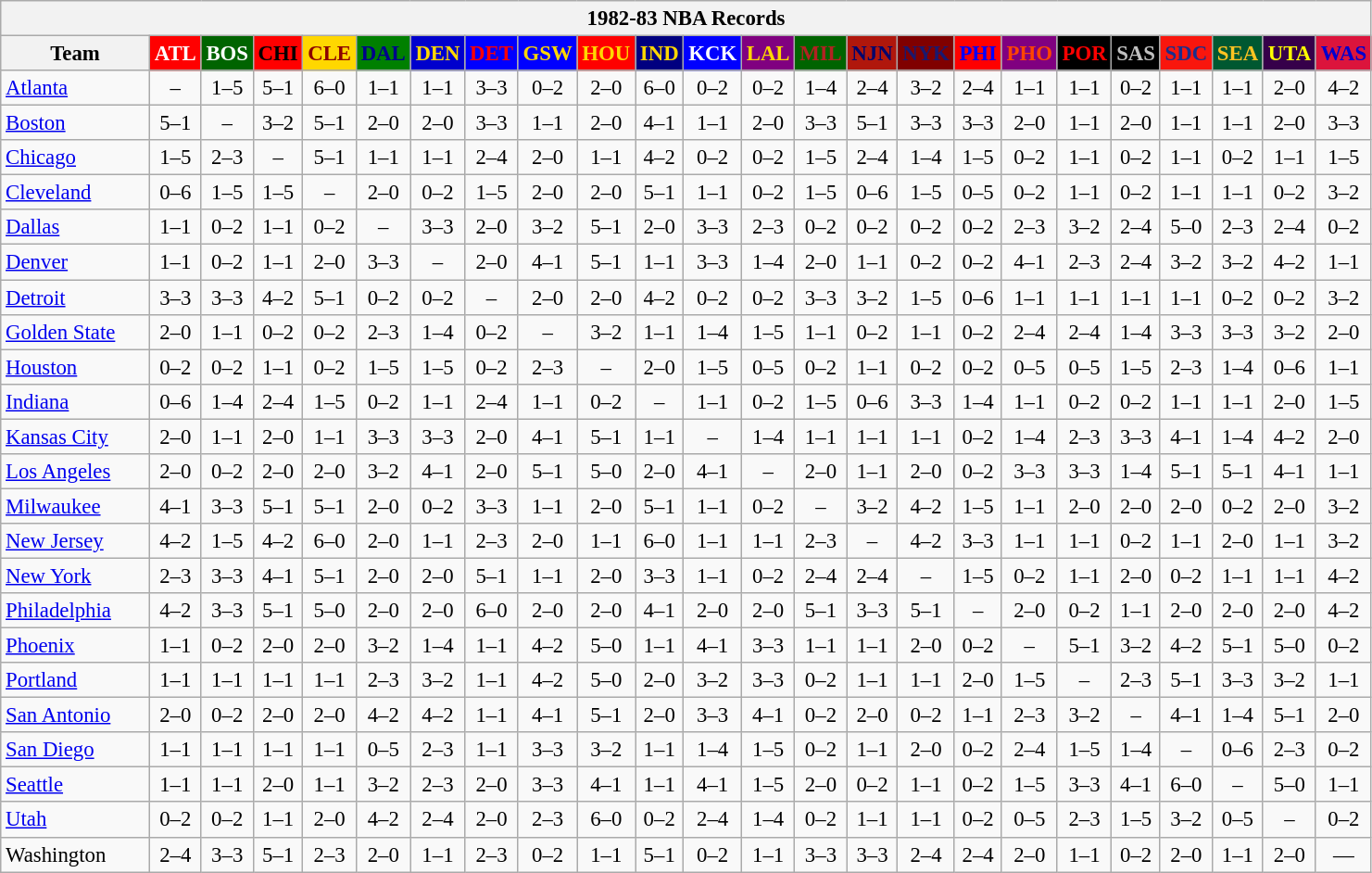<table class="wikitable" style="font-size:95%; text-align:center;">
<tr>
<th colspan=24>1982-83 NBA Records</th>
</tr>
<tr>
<th width=100>Team</th>
<th style="background:#FF0000;color:#FFFFFF;width=35">ATL</th>
<th style="background:#006400;color:#FFFFFF;width=35">BOS</th>
<th style="background:#FF0000;color:#000000;width=35">CHI</th>
<th style="background:#FFD700;color:#8B0000;width=35">CLE</th>
<th style="background:#008000;color:#00008B;width=35">DAL</th>
<th style="background:#0000CD;color:#FFD700;width=35">DEN</th>
<th style="background:#0000FF;color:#FF0000;width=35">DET</th>
<th style="background:#0000FF;color:#FFD700;width=35">GSW</th>
<th style="background:#FF0000;color:#FFD700;width=35">HOU</th>
<th style="background:#000080;color:#FFD700;width=35">IND</th>
<th style="background:#0000FF;color:#FFFFFF;width=35">KCK</th>
<th style="background:#800080;color:#FFD700;width=35">LAL</th>
<th style="background:#006400;color:#B22222;width=35">MIL</th>
<th style="background:#B0170C;color:#00056D;width=35">NJN</th>
<th style="background:#800000;color:#191970;width=35">NYK</th>
<th style="background:#FF0000;color:#0000FF;width=35">PHI</th>
<th style="background:#800080;color:#FF4500;width=35">PHO</th>
<th style="background:#000000;color:#FF0000;width=35">POR</th>
<th style="background:#000000;color:#C0C0C0;width=35">SAS</th>
<th style="background:#F9160D;color:#1A2E8B;width=35">SDC</th>
<th style="background:#005831;color:#FFC322;width=35">SEA</th>
<th style="background:#36004A;color:#FFFF00;width=35">UTA</th>
<th style="background:#DC143C;color:#0000CD;width=35">WAS</th>
</tr>
<tr>
<td style="text-align:left;"><a href='#'>Atlanta</a></td>
<td>–</td>
<td>1–5</td>
<td>5–1</td>
<td>6–0</td>
<td>1–1</td>
<td>1–1</td>
<td>3–3</td>
<td>0–2</td>
<td>2–0</td>
<td>6–0</td>
<td>0–2</td>
<td>0–2</td>
<td>1–4</td>
<td>2–4</td>
<td>3–2</td>
<td>2–4</td>
<td>1–1</td>
<td>1–1</td>
<td>0–2</td>
<td>1–1</td>
<td>1–1</td>
<td>2–0</td>
<td>4–2</td>
</tr>
<tr>
<td style="text-align:left;"><a href='#'>Boston</a></td>
<td>5–1</td>
<td>–</td>
<td>3–2</td>
<td>5–1</td>
<td>2–0</td>
<td>2–0</td>
<td>3–3</td>
<td>1–1</td>
<td>2–0</td>
<td>4–1</td>
<td>1–1</td>
<td>2–0</td>
<td>3–3</td>
<td>5–1</td>
<td>3–3</td>
<td>3–3</td>
<td>2–0</td>
<td>1–1</td>
<td>2–0</td>
<td>1–1</td>
<td>1–1</td>
<td>2–0</td>
<td>3–3</td>
</tr>
<tr>
<td style="text-align:left;"><a href='#'>Chicago</a></td>
<td>1–5</td>
<td>2–3</td>
<td>–</td>
<td>5–1</td>
<td>1–1</td>
<td>1–1</td>
<td>2–4</td>
<td>2–0</td>
<td>1–1</td>
<td>4–2</td>
<td>0–2</td>
<td>0–2</td>
<td>1–5</td>
<td>2–4</td>
<td>1–4</td>
<td>1–5</td>
<td>0–2</td>
<td>1–1</td>
<td>0–2</td>
<td>1–1</td>
<td>0–2</td>
<td>1–1</td>
<td>1–5</td>
</tr>
<tr>
<td style="text-align:left;"><a href='#'>Cleveland</a></td>
<td>0–6</td>
<td>1–5</td>
<td>1–5</td>
<td>–</td>
<td>2–0</td>
<td>0–2</td>
<td>1–5</td>
<td>2–0</td>
<td>2–0</td>
<td>5–1</td>
<td>1–1</td>
<td>0–2</td>
<td>1–5</td>
<td>0–6</td>
<td>1–5</td>
<td>0–5</td>
<td>0–2</td>
<td>1–1</td>
<td>0–2</td>
<td>1–1</td>
<td>1–1</td>
<td>0–2</td>
<td>3–2</td>
</tr>
<tr>
<td style="text-align:left;"><a href='#'>Dallas</a></td>
<td>1–1</td>
<td>0–2</td>
<td>1–1</td>
<td>0–2</td>
<td>–</td>
<td>3–3</td>
<td>2–0</td>
<td>3–2</td>
<td>5–1</td>
<td>2–0</td>
<td>3–3</td>
<td>2–3</td>
<td>0–2</td>
<td>0–2</td>
<td>0–2</td>
<td>0–2</td>
<td>2–3</td>
<td>3–2</td>
<td>2–4</td>
<td>5–0</td>
<td>2–3</td>
<td>2–4</td>
<td>0–2</td>
</tr>
<tr>
<td style="text-align:left;"><a href='#'>Denver</a></td>
<td>1–1</td>
<td>0–2</td>
<td>1–1</td>
<td>2–0</td>
<td>3–3</td>
<td>–</td>
<td>2–0</td>
<td>4–1</td>
<td>5–1</td>
<td>1–1</td>
<td>3–3</td>
<td>1–4</td>
<td>2–0</td>
<td>1–1</td>
<td>0–2</td>
<td>0–2</td>
<td>4–1</td>
<td>2–3</td>
<td>2–4</td>
<td>3–2</td>
<td>3–2</td>
<td>4–2</td>
<td>1–1</td>
</tr>
<tr>
<td style="text-align:left;"><a href='#'>Detroit</a></td>
<td>3–3</td>
<td>3–3</td>
<td>4–2</td>
<td>5–1</td>
<td>0–2</td>
<td>0–2</td>
<td>–</td>
<td>2–0</td>
<td>2–0</td>
<td>4–2</td>
<td>0–2</td>
<td>0–2</td>
<td>3–3</td>
<td>3–2</td>
<td>1–5</td>
<td>0–6</td>
<td>1–1</td>
<td>1–1</td>
<td>1–1</td>
<td>1–1</td>
<td>0–2</td>
<td>0–2</td>
<td>3–2</td>
</tr>
<tr>
<td style="text-align:left;"><a href='#'>Golden State</a></td>
<td>2–0</td>
<td>1–1</td>
<td>0–2</td>
<td>0–2</td>
<td>2–3</td>
<td>1–4</td>
<td>0–2</td>
<td>–</td>
<td>3–2</td>
<td>1–1</td>
<td>1–4</td>
<td>1–5</td>
<td>1–1</td>
<td>0–2</td>
<td>1–1</td>
<td>0–2</td>
<td>2–4</td>
<td>2–4</td>
<td>1–4</td>
<td>3–3</td>
<td>3–3</td>
<td>3–2</td>
<td>2–0</td>
</tr>
<tr>
<td style="text-align:left;"><a href='#'>Houston</a></td>
<td>0–2</td>
<td>0–2</td>
<td>1–1</td>
<td>0–2</td>
<td>1–5</td>
<td>1–5</td>
<td>0–2</td>
<td>2–3</td>
<td>–</td>
<td>2–0</td>
<td>1–5</td>
<td>0–5</td>
<td>0–2</td>
<td>1–1</td>
<td>0–2</td>
<td>0–2</td>
<td>0–5</td>
<td>0–5</td>
<td>1–5</td>
<td>2–3</td>
<td>1–4</td>
<td>0–6</td>
<td>1–1</td>
</tr>
<tr>
<td style="text-align:left;"><a href='#'>Indiana</a></td>
<td>0–6</td>
<td>1–4</td>
<td>2–4</td>
<td>1–5</td>
<td>0–2</td>
<td>1–1</td>
<td>2–4</td>
<td>1–1</td>
<td>0–2</td>
<td>–</td>
<td>1–1</td>
<td>0–2</td>
<td>1–5</td>
<td>0–6</td>
<td>3–3</td>
<td>1–4</td>
<td>1–1</td>
<td>0–2</td>
<td>0–2</td>
<td>1–1</td>
<td>1–1</td>
<td>2–0</td>
<td>1–5</td>
</tr>
<tr>
<td style="text-align:left;"><a href='#'>Kansas City</a></td>
<td>2–0</td>
<td>1–1</td>
<td>2–0</td>
<td>1–1</td>
<td>3–3</td>
<td>3–3</td>
<td>2–0</td>
<td>4–1</td>
<td>5–1</td>
<td>1–1</td>
<td>–</td>
<td>1–4</td>
<td>1–1</td>
<td>1–1</td>
<td>1–1</td>
<td>0–2</td>
<td>1–4</td>
<td>2–3</td>
<td>3–3</td>
<td>4–1</td>
<td>1–4</td>
<td>4–2</td>
<td>2–0</td>
</tr>
<tr>
<td style="text-align:left;"><a href='#'>Los Angeles</a></td>
<td>2–0</td>
<td>0–2</td>
<td>2–0</td>
<td>2–0</td>
<td>3–2</td>
<td>4–1</td>
<td>2–0</td>
<td>5–1</td>
<td>5–0</td>
<td>2–0</td>
<td>4–1</td>
<td>–</td>
<td>2–0</td>
<td>1–1</td>
<td>2–0</td>
<td>0–2</td>
<td>3–3</td>
<td>3–3</td>
<td>1–4</td>
<td>5–1</td>
<td>5–1</td>
<td>4–1</td>
<td>1–1</td>
</tr>
<tr>
<td style="text-align:left;"><a href='#'>Milwaukee</a></td>
<td>4–1</td>
<td>3–3</td>
<td>5–1</td>
<td>5–1</td>
<td>2–0</td>
<td>0–2</td>
<td>3–3</td>
<td>1–1</td>
<td>2–0</td>
<td>5–1</td>
<td>1–1</td>
<td>0–2</td>
<td>–</td>
<td>3–2</td>
<td>4–2</td>
<td>1–5</td>
<td>1–1</td>
<td>2–0</td>
<td>2–0</td>
<td>2–0</td>
<td>0–2</td>
<td>2–0</td>
<td>3–2</td>
</tr>
<tr>
<td style="text-align:left;"><a href='#'>New Jersey</a></td>
<td>4–2</td>
<td>1–5</td>
<td>4–2</td>
<td>6–0</td>
<td>2–0</td>
<td>1–1</td>
<td>2–3</td>
<td>2–0</td>
<td>1–1</td>
<td>6–0</td>
<td>1–1</td>
<td>1–1</td>
<td>2–3</td>
<td>–</td>
<td>4–2</td>
<td>3–3</td>
<td>1–1</td>
<td>1–1</td>
<td>0–2</td>
<td>1–1</td>
<td>2–0</td>
<td>1–1</td>
<td>3–2</td>
</tr>
<tr>
<td style="text-align:left;"><a href='#'>New York</a></td>
<td>2–3</td>
<td>3–3</td>
<td>4–1</td>
<td>5–1</td>
<td>2–0</td>
<td>2–0</td>
<td>5–1</td>
<td>1–1</td>
<td>2–0</td>
<td>3–3</td>
<td>1–1</td>
<td>0–2</td>
<td>2–4</td>
<td>2–4</td>
<td>–</td>
<td>1–5</td>
<td>0–2</td>
<td>1–1</td>
<td>2–0</td>
<td>0–2</td>
<td>1–1</td>
<td>1–1</td>
<td>4–2</td>
</tr>
<tr>
<td style="text-align:left;"><a href='#'>Philadelphia</a></td>
<td>4–2</td>
<td>3–3</td>
<td>5–1</td>
<td>5–0</td>
<td>2–0</td>
<td>2–0</td>
<td>6–0</td>
<td>2–0</td>
<td>2–0</td>
<td>4–1</td>
<td>2–0</td>
<td>2–0</td>
<td>5–1</td>
<td>3–3</td>
<td>5–1</td>
<td>–</td>
<td>2–0</td>
<td>0–2</td>
<td>1–1</td>
<td>2–0</td>
<td>2–0</td>
<td>2–0</td>
<td>4–2</td>
</tr>
<tr>
<td style="text-align:left;"><a href='#'>Phoenix</a></td>
<td>1–1</td>
<td>0–2</td>
<td>2–0</td>
<td>2–0</td>
<td>3–2</td>
<td>1–4</td>
<td>1–1</td>
<td>4–2</td>
<td>5–0</td>
<td>1–1</td>
<td>4–1</td>
<td>3–3</td>
<td>1–1</td>
<td>1–1</td>
<td>2–0</td>
<td>0–2</td>
<td>–</td>
<td>5–1</td>
<td>3–2</td>
<td>4–2</td>
<td>5–1</td>
<td>5–0</td>
<td>0–2</td>
</tr>
<tr>
<td style="text-align:left;"><a href='#'>Portland</a></td>
<td>1–1</td>
<td>1–1</td>
<td>1–1</td>
<td>1–1</td>
<td>2–3</td>
<td>3–2</td>
<td>1–1</td>
<td>4–2</td>
<td>5–0</td>
<td>2–0</td>
<td>3–2</td>
<td>3–3</td>
<td>0–2</td>
<td>1–1</td>
<td>1–1</td>
<td>2–0</td>
<td>1–5</td>
<td>–</td>
<td>2–3</td>
<td>5–1</td>
<td>3–3</td>
<td>3–2</td>
<td>1–1</td>
</tr>
<tr>
<td style="text-align:left;"><a href='#'>San Antonio</a></td>
<td>2–0</td>
<td>0–2</td>
<td>2–0</td>
<td>2–0</td>
<td>4–2</td>
<td>4–2</td>
<td>1–1</td>
<td>4–1</td>
<td>5–1</td>
<td>2–0</td>
<td>3–3</td>
<td>4–1</td>
<td>0–2</td>
<td>2–0</td>
<td>0–2</td>
<td>1–1</td>
<td>2–3</td>
<td>3–2</td>
<td>–</td>
<td>4–1</td>
<td>1–4</td>
<td>5–1</td>
<td>2–0</td>
</tr>
<tr>
<td style="text-align:left;"><a href='#'>San Diego</a></td>
<td>1–1</td>
<td>1–1</td>
<td>1–1</td>
<td>1–1</td>
<td>0–5</td>
<td>2–3</td>
<td>1–1</td>
<td>3–3</td>
<td>3–2</td>
<td>1–1</td>
<td>1–4</td>
<td>1–5</td>
<td>0–2</td>
<td>1–1</td>
<td>2–0</td>
<td>0–2</td>
<td>2–4</td>
<td>1–5</td>
<td>1–4</td>
<td>–</td>
<td>0–6</td>
<td>2–3</td>
<td>0–2</td>
</tr>
<tr>
<td style="text-align:left;"><a href='#'>Seattle</a></td>
<td>1–1</td>
<td>1–1</td>
<td>2–0</td>
<td>1–1</td>
<td>3–2</td>
<td>2–3</td>
<td>2–0</td>
<td>3–3</td>
<td>4–1</td>
<td>1–1</td>
<td>4–1</td>
<td>1–5</td>
<td>2–0</td>
<td>0–2</td>
<td>1–1</td>
<td>0–2</td>
<td>1–5</td>
<td>3–3</td>
<td>4–1</td>
<td>6–0</td>
<td>–</td>
<td>5–0</td>
<td>1–1</td>
</tr>
<tr>
<td style="text-align:left;"><a href='#'>Utah</a></td>
<td>0–2</td>
<td>0–2</td>
<td>1–1</td>
<td>2–0</td>
<td>4–2</td>
<td>2–4</td>
<td>2–0</td>
<td>2–3</td>
<td>6–0</td>
<td>0–2</td>
<td>2–4</td>
<td>1–4</td>
<td>0–2</td>
<td>1–1</td>
<td>1–1</td>
<td>0–2</td>
<td>0–5</td>
<td>2–3</td>
<td>1–5</td>
<td>3–2</td>
<td>0–5</td>
<td>–</td>
<td>0–2</td>
</tr>
<tr>
<td style="text-align:left;">Washington</td>
<td>2–4</td>
<td>3–3</td>
<td>5–1</td>
<td>2–3</td>
<td>2–0</td>
<td>1–1</td>
<td>2–3</td>
<td>0–2</td>
<td>1–1</td>
<td>5–1</td>
<td>0–2</td>
<td>1–1</td>
<td>3–3</td>
<td>3–3</td>
<td>2–4</td>
<td>2–4</td>
<td>2–0</td>
<td>1–1</td>
<td>0–2</td>
<td>2–0</td>
<td>1–1</td>
<td>2–0</td>
<td>—</td>
</tr>
</table>
